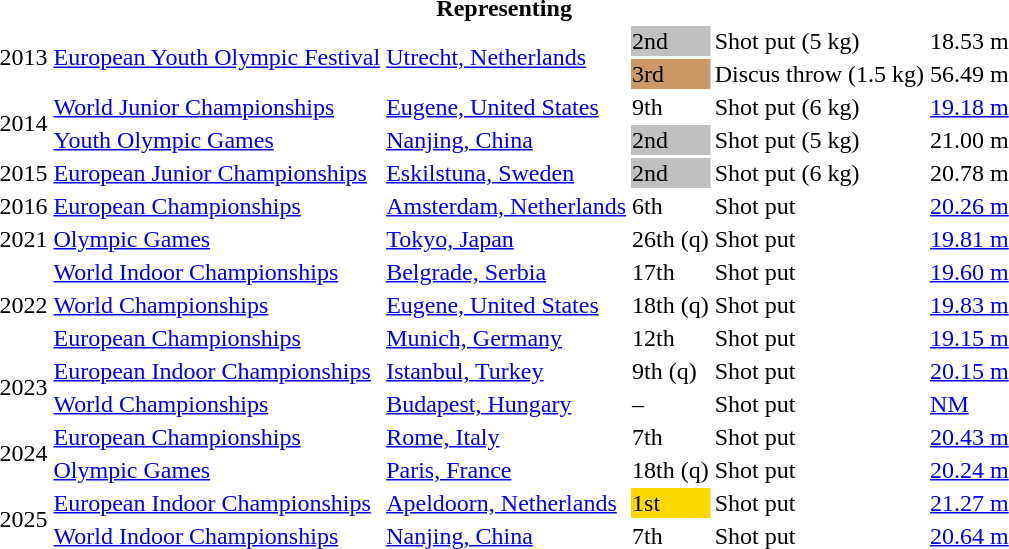<table>
<tr>
<th colspan="6">Representing </th>
</tr>
<tr>
<td rowspan=2>2013</td>
<td rowspan=2><a href='#'>European Youth Olympic Festival</a></td>
<td rowspan=2><a href='#'>Utrecht, Netherlands</a></td>
<td bgcolor=silver>2nd</td>
<td>Shot put (5 kg)</td>
<td>18.53 m</td>
</tr>
<tr>
<td bgcolor=cc9966>3rd</td>
<td>Discus throw (1.5 kg)</td>
<td>56.49 m</td>
</tr>
<tr>
<td rowspan=2>2014</td>
<td><a href='#'>World Junior Championships</a></td>
<td><a href='#'>Eugene, United States</a></td>
<td>9th</td>
<td>Shot put (6 kg)</td>
<td><a href='#'>19.18 m</a></td>
</tr>
<tr>
<td><a href='#'>Youth Olympic Games</a></td>
<td><a href='#'>Nanjing, China</a></td>
<td bgcolor=silver>2nd</td>
<td>Shot put (5 kg)</td>
<td>21.00 m</td>
</tr>
<tr>
<td>2015</td>
<td><a href='#'>European Junior Championships</a></td>
<td><a href='#'>Eskilstuna, Sweden</a></td>
<td bgcolor=silver>2nd</td>
<td>Shot put (6 kg)</td>
<td>20.78 m</td>
</tr>
<tr>
<td>2016</td>
<td><a href='#'>European Championships</a></td>
<td><a href='#'>Amsterdam, Netherlands</a></td>
<td>6th</td>
<td>Shot put</td>
<td><a href='#'>20.26 m</a></td>
</tr>
<tr>
<td>2021</td>
<td><a href='#'>Olympic Games</a></td>
<td><a href='#'>Tokyo, Japan</a></td>
<td>26th (q)</td>
<td>Shot put</td>
<td><a href='#'>19.81 m</a></td>
</tr>
<tr>
<td rowspan=3>2022</td>
<td><a href='#'>World Indoor Championships</a></td>
<td><a href='#'>Belgrade, Serbia</a></td>
<td>17th</td>
<td>Shot put</td>
<td><a href='#'>19.60 m</a></td>
</tr>
<tr>
<td><a href='#'>World Championships</a></td>
<td><a href='#'>Eugene, United States</a></td>
<td>18th (q)</td>
<td>Shot put</td>
<td><a href='#'>19.83 m</a></td>
</tr>
<tr>
<td><a href='#'>European Championships</a></td>
<td><a href='#'>Munich, Germany</a></td>
<td>12th</td>
<td>Shot put</td>
<td><a href='#'>19.15	m</a></td>
</tr>
<tr>
<td rowspan=2>2023</td>
<td><a href='#'>European Indoor Championships</a></td>
<td><a href='#'>Istanbul, Turkey</a></td>
<td>9th (q)</td>
<td>Shot put</td>
<td><a href='#'>20.15 m</a></td>
</tr>
<tr>
<td><a href='#'>World Championships</a></td>
<td><a href='#'>Budapest, Hungary</a></td>
<td>–</td>
<td>Shot put</td>
<td><a href='#'>NM</a></td>
</tr>
<tr>
<td rowspan=2>2024</td>
<td><a href='#'>European Championships</a></td>
<td><a href='#'>Rome, Italy</a></td>
<td>7th</td>
<td>Shot put</td>
<td><a href='#'>20.43 m</a></td>
</tr>
<tr>
<td><a href='#'>Olympic Games</a></td>
<td><a href='#'>Paris, France</a></td>
<td>18th (q)</td>
<td>Shot put</td>
<td><a href='#'>20.24 m</a></td>
</tr>
<tr>
<td rowspan=2>2025</td>
<td><a href='#'>European Indoor Championships</a></td>
<td><a href='#'>Apeldoorn, Netherlands</a></td>
<td bgcolor=gold>1st</td>
<td>Shot put</td>
<td><a href='#'>21.27 m</a></td>
</tr>
<tr>
<td><a href='#'>World Indoor Championships</a></td>
<td><a href='#'>Nanjing, China</a></td>
<td>7th</td>
<td>Shot put</td>
<td><a href='#'>20.64 m</a></td>
</tr>
</table>
